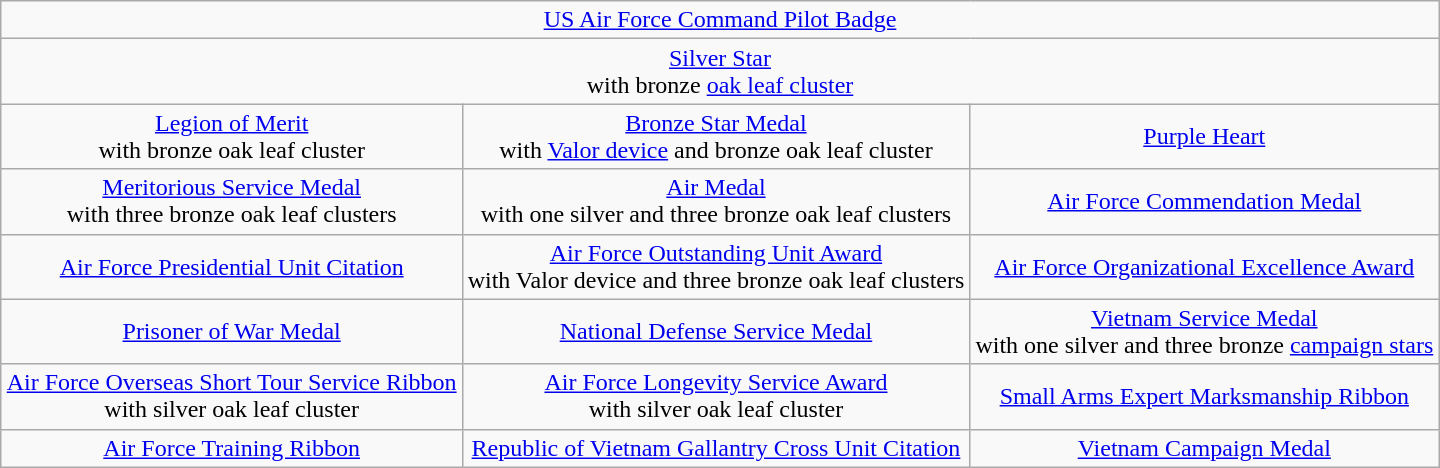<table class="wikitable" style="margin:1em auto; text-align:center;">
<tr>
<td colspan="3"><a href='#'>US Air Force Command Pilot Badge</a></td>
</tr>
<tr>
<td colspan="3"><a href='#'>Silver Star</a><br>with bronze <a href='#'>oak leaf cluster</a></td>
</tr>
<tr>
<td><a href='#'>Legion of Merit</a><br>with bronze oak leaf cluster</td>
<td><a href='#'>Bronze Star Medal</a><br>with <a href='#'>Valor device</a> and bronze oak leaf cluster</td>
<td><a href='#'>Purple Heart</a></td>
</tr>
<tr>
<td><a href='#'>Meritorious Service Medal</a><br>with three bronze oak leaf clusters</td>
<td><a href='#'>Air Medal</a><br>with one silver and three bronze oak leaf clusters</td>
<td><a href='#'>Air Force Commendation Medal</a></td>
</tr>
<tr>
<td><a href='#'>Air Force Presidential Unit Citation</a></td>
<td><a href='#'>Air Force Outstanding Unit Award</a><br>with Valor device and three bronze oak leaf clusters</td>
<td><a href='#'>Air Force Organizational Excellence Award</a></td>
</tr>
<tr>
<td><a href='#'>Prisoner of War Medal</a></td>
<td><a href='#'>National Defense Service Medal</a></td>
<td><a href='#'>Vietnam Service Medal</a><br>with one silver and three bronze <a href='#'>campaign stars</a></td>
</tr>
<tr>
<td><a href='#'>Air Force Overseas Short Tour Service Ribbon</a><br>with silver oak leaf cluster</td>
<td><a href='#'>Air Force Longevity Service Award</a><br>with silver oak leaf cluster</td>
<td><a href='#'>Small Arms Expert Marksmanship Ribbon</a></td>
</tr>
<tr>
<td><a href='#'>Air Force Training Ribbon</a></td>
<td><a href='#'>Republic of Vietnam Gallantry Cross Unit Citation</a></td>
<td><a href='#'>Vietnam Campaign Medal</a></td>
</tr>
</table>
